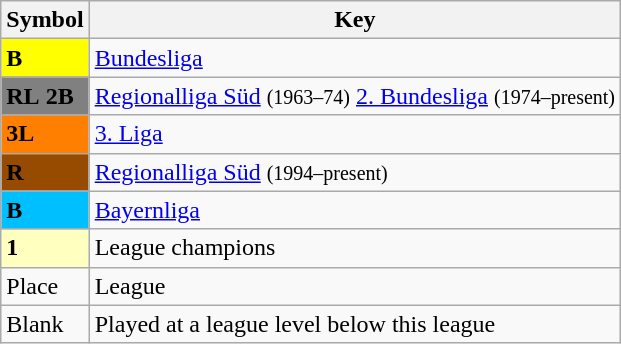<table class="wikitable" align="center">
<tr>
<th>Symbol</th>
<th>Key</th>
</tr>
<tr>
<td bgcolor="#FFFF00"><strong>B</strong></td>
<td><a href='#'>Bundesliga</a></td>
</tr>
<tr>
<td bgcolor="#808080"><strong>RL</strong>  <strong>2B</strong></td>
<td><a href='#'>Regionalliga Süd</a> <small>(1963–74)</small>  <a href='#'>2. Bundesliga</a> <small>(1974–present)</small></td>
</tr>
<tr>
<td bgcolor="#FF7F00"><strong>3L</strong></td>
<td><a href='#'>3. Liga</a></td>
</tr>
<tr>
<td bgcolor="#964B00"><strong>R</strong></td>
<td><a href='#'>Regionalliga Süd</a> <small>(1994–present)</small></td>
</tr>
<tr>
<td bgcolor="#00BFFF"><strong>B</strong></td>
<td><a href='#'>Bayernliga</a></td>
</tr>
<tr>
<td bgcolor="#ffffbf"><strong>1</strong></td>
<td>League champions</td>
</tr>
<tr>
<td>Place</td>
<td>League</td>
</tr>
<tr>
<td>Blank</td>
<td>Played at a league level below this league</td>
</tr>
</table>
